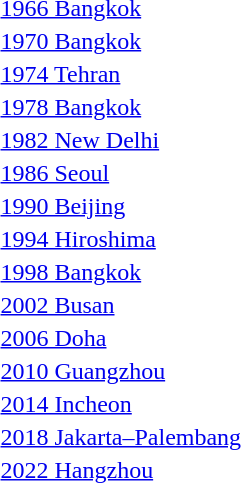<table>
<tr>
<td><a href='#'>1966 Bangkok</a></td>
<td></td>
<td></td>
<td></td>
</tr>
<tr>
<td><a href='#'>1970 Bangkok</a></td>
<td></td>
<td></td>
<td></td>
</tr>
<tr>
<td><a href='#'>1974 Tehran</a></td>
<td></td>
<td></td>
<td></td>
</tr>
<tr>
<td><a href='#'>1978 Bangkok</a></td>
<td></td>
<td></td>
<td></td>
</tr>
<tr>
<td><a href='#'>1982 New Delhi</a></td>
<td></td>
<td></td>
<td></td>
</tr>
<tr>
<td><a href='#'>1986 Seoul</a></td>
<td></td>
<td></td>
<td></td>
</tr>
<tr>
<td><a href='#'>1990 Beijing</a></td>
<td></td>
<td></td>
<td></td>
</tr>
<tr>
<td><a href='#'>1994 Hiroshima</a></td>
<td></td>
<td></td>
<td></td>
</tr>
<tr>
<td><a href='#'>1998 Bangkok</a></td>
<td></td>
<td></td>
<td></td>
</tr>
<tr>
<td><a href='#'>2002 Busan</a></td>
<td></td>
<td></td>
<td></td>
</tr>
<tr>
<td><a href='#'>2006 Doha</a></td>
<td></td>
<td></td>
<td></td>
</tr>
<tr>
<td><a href='#'>2010 Guangzhou</a></td>
<td></td>
<td></td>
<td></td>
</tr>
<tr>
<td><a href='#'>2014 Incheon</a></td>
<td></td>
<td></td>
<td></td>
</tr>
<tr>
<td><a href='#'>2018 Jakarta–Palembang</a></td>
<td></td>
<td></td>
<td></td>
</tr>
<tr>
<td><a href='#'>2022 Hangzhou</a></td>
<td></td>
<td></td>
<td></td>
</tr>
</table>
